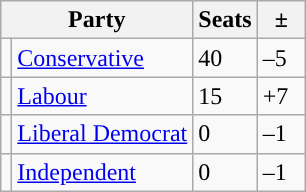<table class="wikitable">
<tr>
<th colspan="2">Party</th>
<th>Seats</th>
<th>  ±  </th>
</tr>
<tr>
<td style="background-color: "></td>
<td><a href='#'>Conservative</a></td>
<td>40</td>
<td>–5</td>
</tr>
<tr>
<td style="background-color: "></td>
<td><a href='#'>Labour</a></td>
<td>15</td>
<td>+7</td>
</tr>
<tr>
<td style="background-color: "></td>
<td><a href='#'>Liberal Democrat</a></td>
<td>0</td>
<td>–1</td>
</tr>
<tr>
<td style="background-color: "></td>
<td><a href='#'>Independent</a></td>
<td>0</td>
<td>–1</td>
</tr>
</table>
